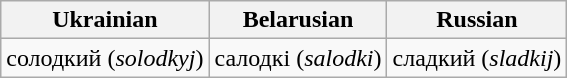<table class="wikitable">
<tr>
<th>Ukrainian</th>
<th>Belarusian</th>
<th>Russian</th>
</tr>
<tr>
<td>солодкий (<em>solodkyj</em>)</td>
<td>салодкі (<em>salodki</em>)</td>
<td>сладкий (<em>sladkij</em>)</td>
</tr>
</table>
